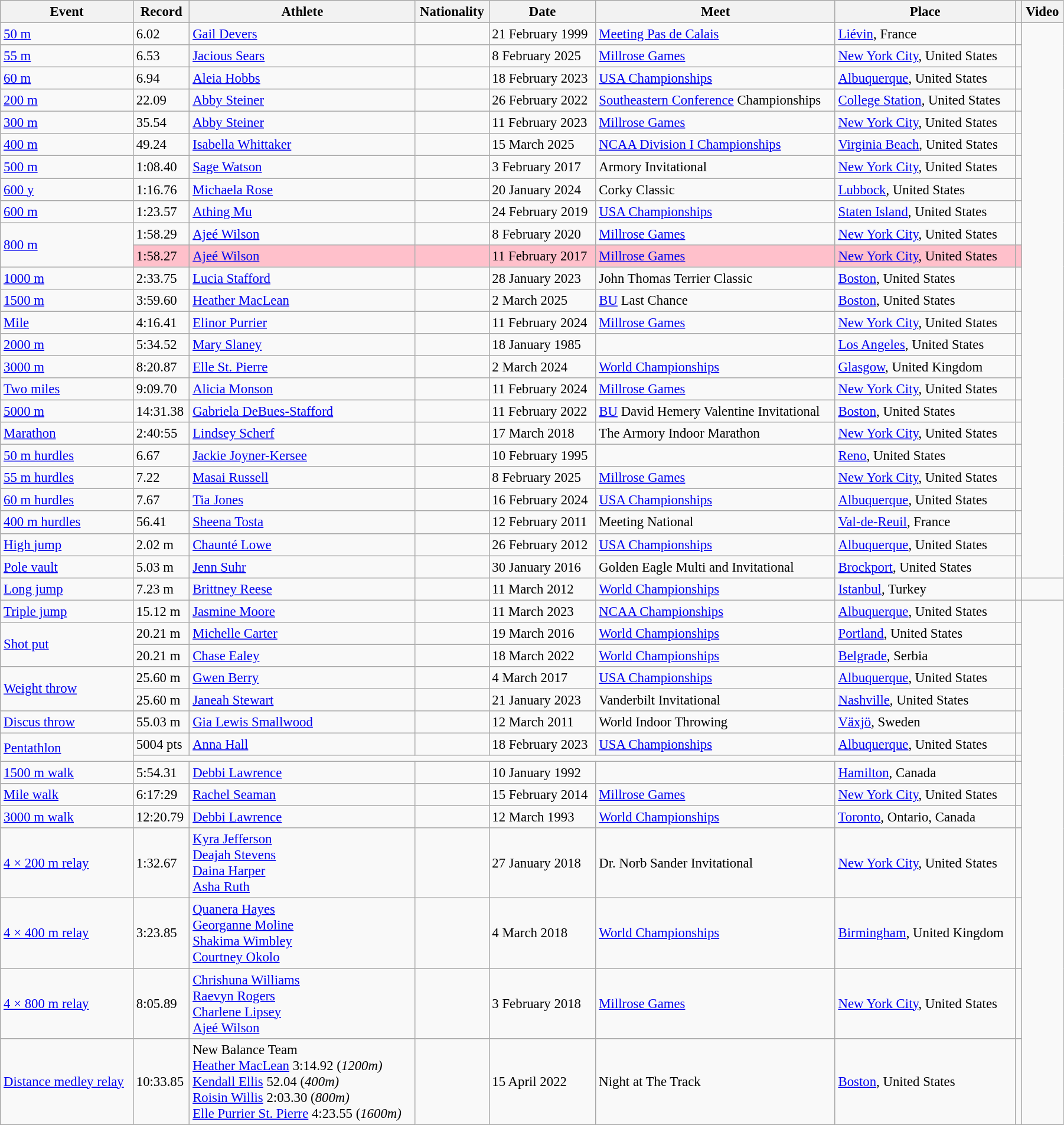<table class="wikitable" style="font-size:95%; width: 95%;">
<tr>
<th>Event</th>
<th>Record</th>
<th>Athlete</th>
<th>Nationality</th>
<th>Date</th>
<th>Meet</th>
<th>Place</th>
<th></th>
<th>Video</th>
</tr>
<tr>
<td><a href='#'>50 m</a></td>
<td>6.02</td>
<td><a href='#'>Gail Devers</a></td>
<td></td>
<td>21 February 1999</td>
<td><a href='#'>Meeting Pas de Calais</a></td>
<td><a href='#'>Liévin</a>, France</td>
<td></td>
</tr>
<tr>
<td><a href='#'>55 m</a></td>
<td>6.53</td>
<td><a href='#'>Jacious Sears</a></td>
<td></td>
<td>8 February 2025</td>
<td><a href='#'>Millrose Games</a></td>
<td><a href='#'>New York City</a>, United States</td>
<td></td>
</tr>
<tr>
<td><a href='#'>60 m</a></td>
<td>6.94 </td>
<td><a href='#'>Aleia Hobbs</a></td>
<td></td>
<td>18 February 2023</td>
<td><a href='#'>USA Championships</a></td>
<td><a href='#'>Albuquerque</a>, United States</td>
<td></td>
</tr>
<tr>
<td><a href='#'>200 m</a></td>
<td>22.09</td>
<td><a href='#'>Abby Steiner</a></td>
<td></td>
<td>26 February 2022</td>
<td><a href='#'>Southeastern Conference</a> Championships</td>
<td><a href='#'>College Station</a>, United States</td>
<td></td>
</tr>
<tr>
<td><a href='#'>300 m</a></td>
<td>35.54</td>
<td><a href='#'>Abby Steiner</a></td>
<td></td>
<td>11 February 2023</td>
<td><a href='#'>Millrose Games</a></td>
<td><a href='#'>New York City</a>, United States</td>
<td></td>
</tr>
<tr>
<td><a href='#'>400 m</a></td>
<td>49.24</td>
<td><a href='#'>Isabella Whittaker</a></td>
<td></td>
<td>15 March 2025</td>
<td><a href='#'>NCAA Division I Championships</a></td>
<td><a href='#'>Virginia Beach</a>, United States</td>
<td></td>
</tr>
<tr>
<td><a href='#'>500 m</a></td>
<td>1:08.40</td>
<td><a href='#'>Sage Watson</a></td>
<td></td>
<td>3 February 2017</td>
<td>Armory Invitational</td>
<td><a href='#'>New York City</a>, United States</td>
<td></td>
</tr>
<tr>
<td><a href='#'>600 y</a></td>
<td>1:16.76 </td>
<td><a href='#'>Michaela Rose</a></td>
<td></td>
<td>20 January 2024</td>
<td>Corky Classic</td>
<td><a href='#'>Lubbock</a>, United States</td>
<td></td>
</tr>
<tr>
<td><a href='#'>600 m</a></td>
<td>1:23.57</td>
<td><a href='#'>Athing Mu</a></td>
<td></td>
<td>24 February 2019</td>
<td><a href='#'>USA Championships</a></td>
<td><a href='#'>Staten Island</a>, United States</td>
<td></td>
</tr>
<tr>
<td rowspan=2><a href='#'>800 m</a></td>
<td>1:58.29</td>
<td><a href='#'>Ajeé Wilson</a></td>
<td></td>
<td>8 February 2020</td>
<td><a href='#'>Millrose Games</a></td>
<td><a href='#'>New York City</a>, United States</td>
<td></td>
</tr>
<tr style="background:pink">
<td>1:58.27 </td>
<td><a href='#'>Ajeé Wilson</a></td>
<td></td>
<td>11 February 2017</td>
<td><a href='#'>Millrose Games</a></td>
<td><a href='#'>New York City</a>, United States</td>
<td></td>
</tr>
<tr>
<td><a href='#'>1000 m</a></td>
<td>2:33.75</td>
<td><a href='#'>Lucia Stafford</a></td>
<td></td>
<td>28 January 2023</td>
<td>John Thomas Terrier Classic</td>
<td><a href='#'>Boston</a>, United States</td>
<td></td>
</tr>
<tr>
<td><a href='#'>1500 m</a></td>
<td>3:59.60</td>
<td><a href='#'>Heather MacLean</a></td>
<td></td>
<td>2 March 2025</td>
<td><a href='#'>BU</a> Last Chance</td>
<td><a href='#'>Boston</a>, United States</td>
<td></td>
</tr>
<tr>
<td><a href='#'>Mile</a></td>
<td>4:16.41</td>
<td><a href='#'>Elinor Purrier</a></td>
<td></td>
<td>11 February 2024</td>
<td><a href='#'>Millrose Games</a></td>
<td><a href='#'>New York City</a>, United States</td>
<td></td>
</tr>
<tr>
<td><a href='#'>2000 m</a></td>
<td>5:34.52</td>
<td><a href='#'>Mary Slaney</a></td>
<td></td>
<td>18 January 1985</td>
<td></td>
<td><a href='#'>Los Angeles</a>, United States</td>
<td></td>
</tr>
<tr>
<td><a href='#'>3000 m</a></td>
<td>8:20.87</td>
<td><a href='#'>Elle St. Pierre</a></td>
<td></td>
<td>2 March 2024</td>
<td><a href='#'>World Championships</a></td>
<td><a href='#'>Glasgow</a>, United Kingdom</td>
<td></td>
</tr>
<tr>
<td><a href='#'>Two miles</a></td>
<td>9:09.70</td>
<td><a href='#'>Alicia Monson</a></td>
<td></td>
<td>11 February 2024</td>
<td><a href='#'>Millrose Games</a></td>
<td><a href='#'>New York City</a>, United States</td>
<td></td>
</tr>
<tr>
<td><a href='#'>5000 m</a></td>
<td>14:31.38</td>
<td><a href='#'>Gabriela DeBues-Stafford</a></td>
<td></td>
<td>11 February 2022</td>
<td><a href='#'>BU</a> David Hemery Valentine Invitational</td>
<td><a href='#'>Boston</a>, United States</td>
<td></td>
</tr>
<tr>
<td><a href='#'>Marathon</a></td>
<td>2:40:55</td>
<td><a href='#'>Lindsey Scherf</a></td>
<td></td>
<td>17 March 2018</td>
<td>The Armory Indoor Marathon</td>
<td><a href='#'>New York City</a>, United States</td>
<td></td>
</tr>
<tr>
<td><a href='#'>50 m hurdles</a></td>
<td>6.67 </td>
<td><a href='#'>Jackie Joyner-Kersee</a></td>
<td></td>
<td>10 February 1995</td>
<td></td>
<td><a href='#'>Reno</a>, United States</td>
<td></td>
</tr>
<tr>
<td><a href='#'>55 m hurdles</a></td>
<td>7.22</td>
<td><a href='#'>Masai Russell</a></td>
<td></td>
<td>8 February 2025</td>
<td><a href='#'>Millrose Games</a></td>
<td><a href='#'>New York City</a>, United States</td>
<td></td>
</tr>
<tr>
<td><a href='#'>60 m hurdles</a></td>
<td>7.67 </td>
<td><a href='#'>Tia Jones</a></td>
<td></td>
<td>16 February 2024</td>
<td><a href='#'>USA Championships</a></td>
<td><a href='#'>Albuquerque</a>, United States</td>
<td></td>
</tr>
<tr>
<td><a href='#'>400 m hurdles</a></td>
<td>56.41</td>
<td><a href='#'>Sheena Tosta</a></td>
<td></td>
<td>12 February 2011</td>
<td>Meeting National</td>
<td><a href='#'>Val-de-Reuil</a>, France</td>
<td></td>
</tr>
<tr>
<td><a href='#'>High jump</a></td>
<td>2.02 m </td>
<td><a href='#'>Chaunté Lowe</a></td>
<td></td>
<td>26 February 2012</td>
<td><a href='#'>USA Championships</a></td>
<td><a href='#'>Albuquerque</a>, United States</td>
<td></td>
</tr>
<tr>
<td><a href='#'>Pole vault</a></td>
<td>5.03 m</td>
<td><a href='#'>Jenn Suhr</a></td>
<td></td>
<td>30 January 2016</td>
<td>Golden Eagle Multi and Invitational</td>
<td><a href='#'>Brockport</a>, United States</td>
<td></td>
</tr>
<tr>
<td><a href='#'>Long jump</a></td>
<td>7.23 m</td>
<td><a href='#'>Brittney Reese</a></td>
<td></td>
<td>11 March 2012</td>
<td><a href='#'>World Championships</a></td>
<td><a href='#'>Istanbul</a>, Turkey</td>
<td></td>
<td></td>
</tr>
<tr>
<td><a href='#'>Triple jump</a></td>
<td>15.12 m </td>
<td><a href='#'>Jasmine Moore</a></td>
<td></td>
<td>11 March 2023</td>
<td><a href='#'>NCAA Championships</a></td>
<td><a href='#'>Albuquerque</a>, United States</td>
<td></td>
</tr>
<tr>
<td rowspan=2><a href='#'>Shot put</a></td>
<td>20.21 m</td>
<td><a href='#'>Michelle Carter</a></td>
<td></td>
<td>19 March 2016</td>
<td><a href='#'>World Championships</a></td>
<td><a href='#'>Portland</a>, United States</td>
<td></td>
</tr>
<tr>
<td>20.21 m</td>
<td><a href='#'>Chase Ealey</a></td>
<td></td>
<td>18 March 2022</td>
<td><a href='#'>World Championships</a></td>
<td><a href='#'>Belgrade</a>, Serbia</td>
<td></td>
</tr>
<tr>
<td rowspan=2><a href='#'>Weight throw</a></td>
<td>25.60 m </td>
<td><a href='#'>Gwen Berry</a></td>
<td></td>
<td>4 March 2017</td>
<td><a href='#'>USA Championships</a></td>
<td><a href='#'>Albuquerque</a>, United States</td>
<td></td>
</tr>
<tr>
<td>25.60 m</td>
<td><a href='#'>Janeah Stewart</a></td>
<td></td>
<td>21 January 2023</td>
<td>Vanderbilt Invitational</td>
<td><a href='#'>Nashville</a>, United States</td>
<td></td>
</tr>
<tr>
<td><a href='#'>Discus throw</a></td>
<td>55.03 m</td>
<td><a href='#'>Gia Lewis Smallwood</a></td>
<td></td>
<td>12 March 2011</td>
<td>World Indoor Throwing</td>
<td><a href='#'>Växjö</a>, Sweden</td>
<td></td>
</tr>
<tr>
<td rowspan=2><a href='#'>Pentathlon</a></td>
<td>5004 pts </td>
<td><a href='#'>Anna Hall</a></td>
<td></td>
<td>18 February 2023</td>
<td><a href='#'>USA Championships</a></td>
<td><a href='#'>Albuquerque</a>, United States</td>
<td></td>
</tr>
<tr>
<td colspan=6></td>
<td></td>
</tr>
<tr>
<td><a href='#'>1500 m walk</a></td>
<td>5:54.31</td>
<td><a href='#'>Debbi Lawrence</a></td>
<td></td>
<td>10 January 1992</td>
<td></td>
<td><a href='#'>Hamilton</a>, Canada</td>
<td></td>
</tr>
<tr>
<td><a href='#'>Mile walk</a></td>
<td>6:17:29</td>
<td><a href='#'>Rachel Seaman</a></td>
<td></td>
<td>15 February 2014</td>
<td><a href='#'>Millrose Games</a></td>
<td><a href='#'>New York City</a>, United States</td>
<td></td>
</tr>
<tr>
<td><a href='#'>3000 m walk</a></td>
<td>12:20.79</td>
<td><a href='#'>Debbi Lawrence</a></td>
<td></td>
<td>12 March 1993</td>
<td><a href='#'>World Championships</a></td>
<td><a href='#'>Toronto</a>, Ontario, Canada</td>
<td></td>
</tr>
<tr>
<td><a href='#'>4 × 200 m relay</a></td>
<td>1:32.67</td>
<td><a href='#'>Kyra Jefferson</a><br><a href='#'>Deajah Stevens</a><br><a href='#'>Daina Harper</a><br><a href='#'>Asha Ruth</a></td>
<td></td>
<td>27 January 2018</td>
<td>Dr. Norb Sander Invitational</td>
<td><a href='#'>New York City</a>, United States</td>
<td></td>
</tr>
<tr>
<td><a href='#'>4 × 400 m relay</a></td>
<td>3:23.85</td>
<td><a href='#'>Quanera Hayes</a><br><a href='#'>Georganne Moline</a><br><a href='#'>Shakima Wimbley</a><br><a href='#'>Courtney Okolo</a></td>
<td></td>
<td>4 March 2018</td>
<td><a href='#'>World Championships</a></td>
<td><a href='#'>Birmingham</a>, United Kingdom</td>
<td></td>
</tr>
<tr>
<td><a href='#'>4 × 800 m relay</a></td>
<td>8:05.89</td>
<td><a href='#'>Chrishuna Williams</a><br><a href='#'>Raevyn Rogers</a><br><a href='#'>Charlene Lipsey</a><br><a href='#'>Ajeé Wilson</a></td>
<td></td>
<td>3 February 2018</td>
<td><a href='#'>Millrose Games</a></td>
<td><a href='#'>New York City</a>, United States</td>
<td></td>
</tr>
<tr>
<td><a href='#'>Distance medley relay</a></td>
<td>10:33.85</td>
<td>New Balance Team<br><a href='#'>Heather MacLean</a> 3:14.92 (<em>1200m)</em><br><a href='#'>Kendall Ellis</a> 52.04 (<em>400m)</em><br><a href='#'>Roisin Willis</a> 2:03.30 (<em>800m)</em><br><a href='#'>Elle Purrier St. Pierre</a> 4:23.55 (<em>1600m)</em></td>
<td></td>
<td>15 April 2022</td>
<td>Night at The Track</td>
<td><a href='#'>Boston</a>, United States</td>
<td></td>
</tr>
</table>
